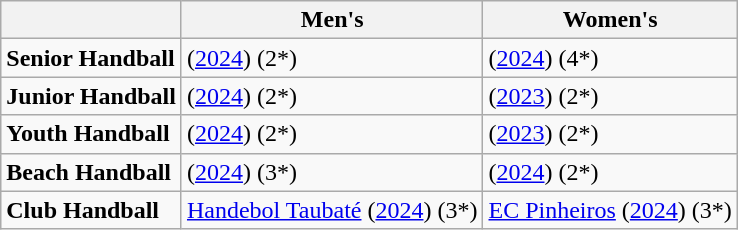<table class=wikitable>
<tr>
<th></th>
<th>Men's</th>
<th>Women's</th>
</tr>
<tr>
<td><strong>Senior Handball</strong></td>
<td> (<a href='#'>2024</a>) (2*)</td>
<td> (<a href='#'>2024</a>) (4*)</td>
</tr>
<tr>
<td><strong>Junior Handball</strong></td>
<td> (<a href='#'>2024</a>) (2*)</td>
<td> (<a href='#'>2023</a>) (2*)</td>
</tr>
<tr>
<td><strong>Youth Handball</strong></td>
<td> (<a href='#'>2024</a>) (2*)</td>
<td> (<a href='#'>2023</a>) (2*)</td>
</tr>
<tr>
<td><strong>Beach Handball</strong></td>
<td> (<a href='#'>2024</a>) (3*)</td>
<td> (<a href='#'>2024</a>) (2*)</td>
</tr>
<tr>
<td><strong>Club Handball</strong></td>
<td> <a href='#'>Handebol Taubaté</a> (<a href='#'>2024</a>) (3*)</td>
<td> <a href='#'>EC Pinheiros</a> (<a href='#'>2024</a>) (3*)</td>
</tr>
</table>
